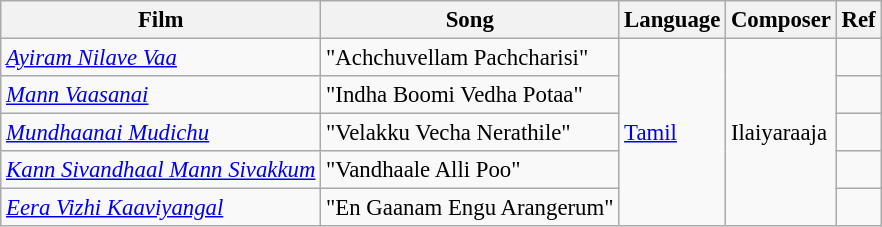<table class="wikitable sortable" style="font-size:95%;">
<tr>
<th>Film</th>
<th>Song</th>
<th>Language</th>
<th>Composer</th>
<th>Ref</th>
</tr>
<tr>
<td><em><a href='#'>Ayiram Nilave Vaa</a></em></td>
<td>"Achchuvellam Pachcharisi"</td>
<td rowspan="5"><a href='#'>Tamil</a></td>
<td rowspan="5">Ilaiyaraaja</td>
<td></td>
</tr>
<tr>
<td><em><a href='#'>Mann Vaasanai</a></em></td>
<td>"Indha Boomi Vedha Potaa"</td>
<td></td>
</tr>
<tr>
<td><em><a href='#'>Mundhaanai Mudichu</a></em></td>
<td>"Velakku Vecha Nerathile"</td>
<td></td>
</tr>
<tr>
<td><em><a href='#'>Kann Sivandhaal Mann Sivakkum</a></em></td>
<td>"Vandhaale Alli Poo"</td>
<td></td>
</tr>
<tr>
<td><em><a href='#'>Eera Vizhi Kaaviyangal</a></em></td>
<td>"En Gaanam Engu Arangerum"</td>
<td></td>
</tr>
</table>
